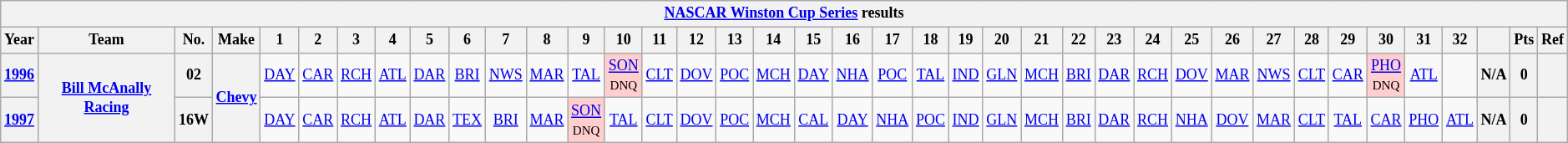<table class="wikitable" style="text-align:center; font-size:75%">
<tr>
<th colspan=45><a href='#'>NASCAR Winston Cup Series</a> results</th>
</tr>
<tr>
<th>Year</th>
<th>Team</th>
<th>No.</th>
<th>Make</th>
<th>1</th>
<th>2</th>
<th>3</th>
<th>4</th>
<th>5</th>
<th>6</th>
<th>7</th>
<th>8</th>
<th>9</th>
<th>10</th>
<th>11</th>
<th>12</th>
<th>13</th>
<th>14</th>
<th>15</th>
<th>16</th>
<th>17</th>
<th>18</th>
<th>19</th>
<th>20</th>
<th>21</th>
<th>22</th>
<th>23</th>
<th>24</th>
<th>25</th>
<th>26</th>
<th>27</th>
<th>28</th>
<th>29</th>
<th>30</th>
<th>31</th>
<th>32</th>
<th></th>
<th>Pts</th>
<th>Ref</th>
</tr>
<tr>
<th><a href='#'>1996</a></th>
<th rowspan=2><a href='#'>Bill McAnally Racing</a></th>
<th>02</th>
<th rowspan=2><a href='#'>Chevy</a></th>
<td><a href='#'>DAY</a></td>
<td><a href='#'>CAR</a></td>
<td><a href='#'>RCH</a></td>
<td><a href='#'>ATL</a></td>
<td><a href='#'>DAR</a></td>
<td><a href='#'>BRI</a></td>
<td><a href='#'>NWS</a></td>
<td><a href='#'>MAR</a></td>
<td><a href='#'>TAL</a></td>
<td style="background:#FFCFCF;"><a href='#'>SON</a><br><small>DNQ</small></td>
<td><a href='#'>CLT</a></td>
<td><a href='#'>DOV</a></td>
<td><a href='#'>POC</a></td>
<td><a href='#'>MCH</a></td>
<td><a href='#'>DAY</a></td>
<td><a href='#'>NHA</a></td>
<td><a href='#'>POC</a></td>
<td><a href='#'>TAL</a></td>
<td><a href='#'>IND</a></td>
<td><a href='#'>GLN</a></td>
<td><a href='#'>MCH</a></td>
<td><a href='#'>BRI</a></td>
<td><a href='#'>DAR</a></td>
<td><a href='#'>RCH</a></td>
<td><a href='#'>DOV</a></td>
<td><a href='#'>MAR</a></td>
<td><a href='#'>NWS</a></td>
<td><a href='#'>CLT</a></td>
<td><a href='#'>CAR</a></td>
<td style="background:#FFCFCF;"><a href='#'>PHO</a><br><small>DNQ</small></td>
<td><a href='#'>ATL</a></td>
<td></td>
<th>N/A</th>
<th>0</th>
<th></th>
</tr>
<tr>
<th><a href='#'>1997</a></th>
<th>16W</th>
<td><a href='#'>DAY</a></td>
<td><a href='#'>CAR</a></td>
<td><a href='#'>RCH</a></td>
<td><a href='#'>ATL</a></td>
<td><a href='#'>DAR</a></td>
<td><a href='#'>TEX</a></td>
<td><a href='#'>BRI</a></td>
<td><a href='#'>MAR</a></td>
<td style="background:#FFCFCF;"><a href='#'>SON</a><br><small>DNQ</small></td>
<td><a href='#'>TAL</a></td>
<td><a href='#'>CLT</a></td>
<td><a href='#'>DOV</a></td>
<td><a href='#'>POC</a></td>
<td><a href='#'>MCH</a></td>
<td><a href='#'>CAL</a></td>
<td><a href='#'>DAY</a></td>
<td><a href='#'>NHA</a></td>
<td><a href='#'>POC</a></td>
<td><a href='#'>IND</a></td>
<td><a href='#'>GLN</a></td>
<td><a href='#'>MCH</a></td>
<td><a href='#'>BRI</a></td>
<td><a href='#'>DAR</a></td>
<td><a href='#'>RCH</a></td>
<td><a href='#'>NHA</a></td>
<td><a href='#'>DOV</a></td>
<td><a href='#'>MAR</a></td>
<td><a href='#'>CLT</a></td>
<td><a href='#'>TAL</a></td>
<td><a href='#'>CAR</a></td>
<td><a href='#'>PHO</a></td>
<td><a href='#'>ATL</a></td>
<th>N/A</th>
<th>0</th>
<th></th>
</tr>
</table>
